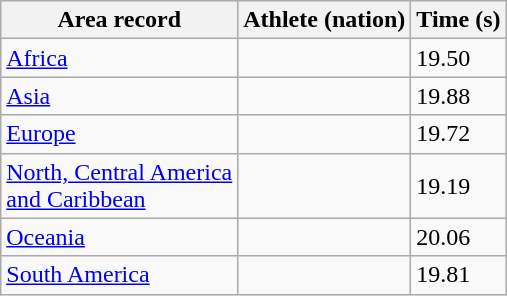<table class="wikitable">
<tr>
<th>Area record</th>
<th>Athlete (nation)</th>
<th>Time (s)</th>
</tr>
<tr>
<td><a href='#'>Africa</a> </td>
<td></td>
<td>19.50</td>
</tr>
<tr>
<td><a href='#'>Asia</a> </td>
<td></td>
<td>19.88</td>
</tr>
<tr>
<td><a href='#'>Europe</a> </td>
<td></td>
<td>19.72</td>
</tr>
<tr>
<td><a href='#'>North, Central America<br>and Caribbean</a> </td>
<td></td>
<td>19.19 </td>
</tr>
<tr>
<td><a href='#'>Oceania</a> </td>
<td></td>
<td>20.06</td>
</tr>
<tr>
<td><a href='#'>South America</a> </td>
<td></td>
<td>19.81</td>
</tr>
</table>
